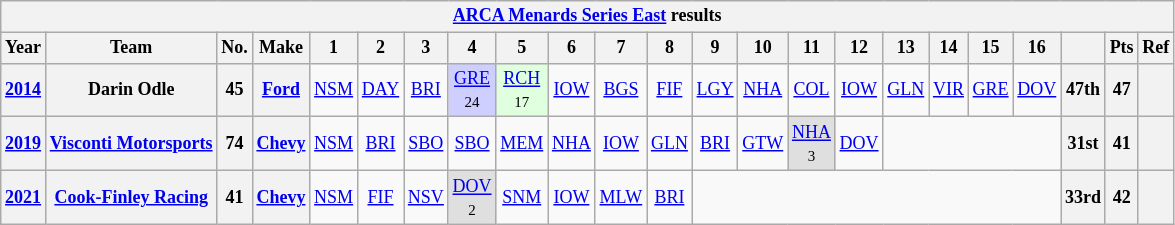<table class="wikitable" style="text-align:center; font-size:75%">
<tr>
<th colspan=23><a href='#'>ARCA Menards Series East</a> results</th>
</tr>
<tr>
<th>Year</th>
<th>Team</th>
<th>No.</th>
<th>Make</th>
<th>1</th>
<th>2</th>
<th>3</th>
<th>4</th>
<th>5</th>
<th>6</th>
<th>7</th>
<th>8</th>
<th>9</th>
<th>10</th>
<th>11</th>
<th>12</th>
<th>13</th>
<th>14</th>
<th>15</th>
<th>16</th>
<th></th>
<th>Pts</th>
<th>Ref</th>
</tr>
<tr>
<th><a href='#'>2014</a></th>
<th>Darin Odle</th>
<th>45</th>
<th><a href='#'>Ford</a></th>
<td><a href='#'>NSM</a></td>
<td><a href='#'>DAY</a></td>
<td><a href='#'>BRI</a></td>
<td style="background:#CFCFFF;"><a href='#'>GRE</a><br><small>24</small></td>
<td style="background:#DFFFDF;"><a href='#'>RCH</a><br><small>17</small></td>
<td><a href='#'>IOW</a></td>
<td><a href='#'>BGS</a></td>
<td><a href='#'>FIF</a></td>
<td><a href='#'>LGY</a></td>
<td><a href='#'>NHA</a></td>
<td><a href='#'>COL</a></td>
<td><a href='#'>IOW</a></td>
<td><a href='#'>GLN</a></td>
<td><a href='#'>VIR</a></td>
<td><a href='#'>GRE</a></td>
<td><a href='#'>DOV</a></td>
<th>47th</th>
<th>47</th>
<th></th>
</tr>
<tr>
<th><a href='#'>2019</a></th>
<th><a href='#'>Visconti Motorsports</a></th>
<th>74</th>
<th><a href='#'>Chevy</a></th>
<td><a href='#'>NSM</a></td>
<td><a href='#'>BRI</a></td>
<td><a href='#'>SBO</a></td>
<td><a href='#'>SBO</a></td>
<td><a href='#'>MEM</a></td>
<td><a href='#'>NHA</a></td>
<td><a href='#'>IOW</a></td>
<td><a href='#'>GLN</a></td>
<td><a href='#'>BRI</a></td>
<td><a href='#'>GTW</a></td>
<td style="background:#DFDFDF;"><a href='#'>NHA</a><br><small>3</small></td>
<td><a href='#'>DOV</a></td>
<td colspan=4></td>
<th>31st</th>
<th>41</th>
<th></th>
</tr>
<tr>
<th><a href='#'>2021</a></th>
<th><a href='#'>Cook-Finley Racing</a></th>
<th>41</th>
<th><a href='#'>Chevy</a></th>
<td><a href='#'>NSM</a></td>
<td><a href='#'>FIF</a></td>
<td><a href='#'>NSV</a></td>
<td style="background:#DFDFDF;"><a href='#'>DOV</a><br><small>2</small></td>
<td><a href='#'>SNM</a></td>
<td><a href='#'>IOW</a></td>
<td><a href='#'>MLW</a></td>
<td><a href='#'>BRI</a></td>
<td colspan=8></td>
<th>33rd</th>
<th>42</th>
<th></th>
</tr>
</table>
